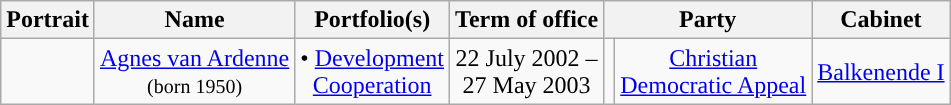<table class="wikitable" style="text-align:center">
<tr>
<th>Portrait</th>
<th>Name<br></th>
<th>Portfolio(s)</th>
<th>Term of office</th>
<th colspan=2>Party</th>
<th>Cabinet</th>
</tr>
<tr>
<td></td>
<td><a href='#'>Agnes van Ardenne</a> <br> <small>(born 1950)</small></td>
<td>• <a href='#'>Development <br> Cooperation</a> <br> </td>
<td>22 July 2002 – <br> 27 May 2003</td>
<td style="background:"></td>
<td><a href='#'>Christian <br> Democratic Appeal</a></td>
<td><a href='#'>Balkenende I</a></td>
</tr>
</table>
